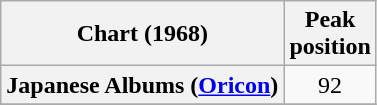<table class="wikitable sortable plainrowheaders">
<tr>
<th scope="col">Chart (1968)</th>
<th scope="col">Peak<br>position</th>
</tr>
<tr>
<th scope="row">Japanese Albums (<a href='#'>Oricon</a>)</th>
<td align="center">92</td>
</tr>
<tr>
</tr>
</table>
